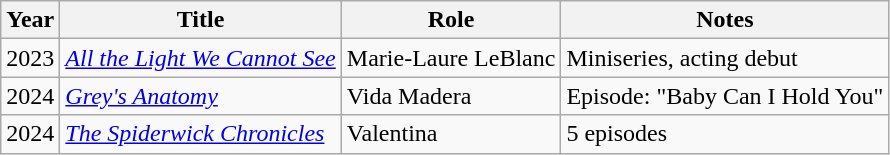<table class="wikitable sortable">
<tr>
<th>Year</th>
<th>Title</th>
<th>Role</th>
<th class="unsortable">Notes</th>
</tr>
<tr>
<td>2023</td>
<td><em><a href='#'>All the Light We Cannot See</a></em></td>
<td>Marie-Laure LeBlanc</td>
<td>Miniseries, acting debut</td>
</tr>
<tr>
<td>2024</td>
<td><em><a href='#'>Grey's Anatomy</a></em></td>
<td>Vida Madera</td>
<td>Episode: "Baby Can I Hold You"</td>
</tr>
<tr>
<td>2024</td>
<td><em><a href='#'>The Spiderwick Chronicles</a></em></td>
<td>Valentina</td>
<td>5 episodes</td>
</tr>
</table>
